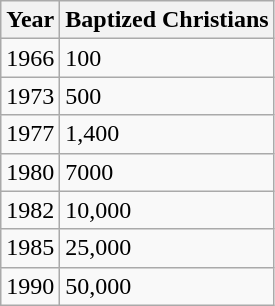<table class="wikitable">
<tr>
<th>Year</th>
<th>Baptized Christians</th>
</tr>
<tr>
<td>1966</td>
<td>100</td>
</tr>
<tr>
<td>1973</td>
<td>500</td>
</tr>
<tr>
<td>1977</td>
<td>1,400</td>
</tr>
<tr>
<td>1980</td>
<td>7000</td>
</tr>
<tr>
<td>1982</td>
<td>10,000</td>
</tr>
<tr>
<td>1985</td>
<td>25,000</td>
</tr>
<tr>
<td>1990</td>
<td>50,000</td>
</tr>
</table>
